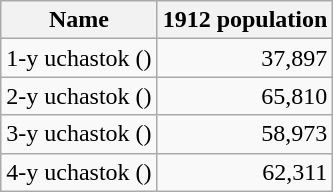<table class="wikitable sortable">
<tr>
<th>Name</th>
<th>1912 population</th>
</tr>
<tr>
<td>1-y uchastok ()</td>
<td align="right">37,897</td>
</tr>
<tr>
<td>2-y uchastok ()</td>
<td align="right">65,810</td>
</tr>
<tr>
<td>3-y uchastok ()</td>
<td align="right">58,973</td>
</tr>
<tr>
<td>4-y uchastok ()</td>
<td align="right">62,311</td>
</tr>
</table>
